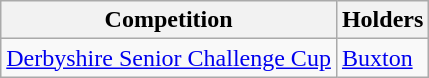<table class="wikitable">
<tr>
<th>Competition</th>
<th>Holders</th>
</tr>
<tr>
<td><a href='#'>Derbyshire Senior Challenge Cup</a></td>
<td><a href='#'>Buxton</a></td>
</tr>
</table>
